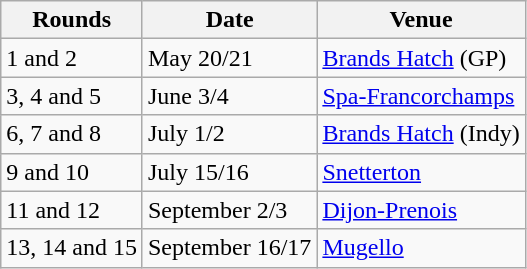<table class="wikitable">
<tr>
<th>Rounds</th>
<th>Date</th>
<th>Venue</th>
</tr>
<tr>
<td>1 and 2</td>
<td>May 20/21</td>
<td> <a href='#'>Brands Hatch</a> (GP)</td>
</tr>
<tr>
<td>3, 4 and 5</td>
<td>June 3/4</td>
<td> <a href='#'>Spa-Francorchamps</a></td>
</tr>
<tr>
<td>6, 7 and 8</td>
<td>July 1/2</td>
<td> <a href='#'>Brands Hatch</a> (Indy)</td>
</tr>
<tr>
<td>9 and 10</td>
<td>July 15/16</td>
<td> <a href='#'>Snetterton</a></td>
</tr>
<tr>
<td>11 and 12</td>
<td>September 2/3</td>
<td> <a href='#'>Dijon-Prenois</a></td>
</tr>
<tr>
<td>13, 14 and 15</td>
<td>September 16/17</td>
<td> <a href='#'>Mugello</a></td>
</tr>
</table>
